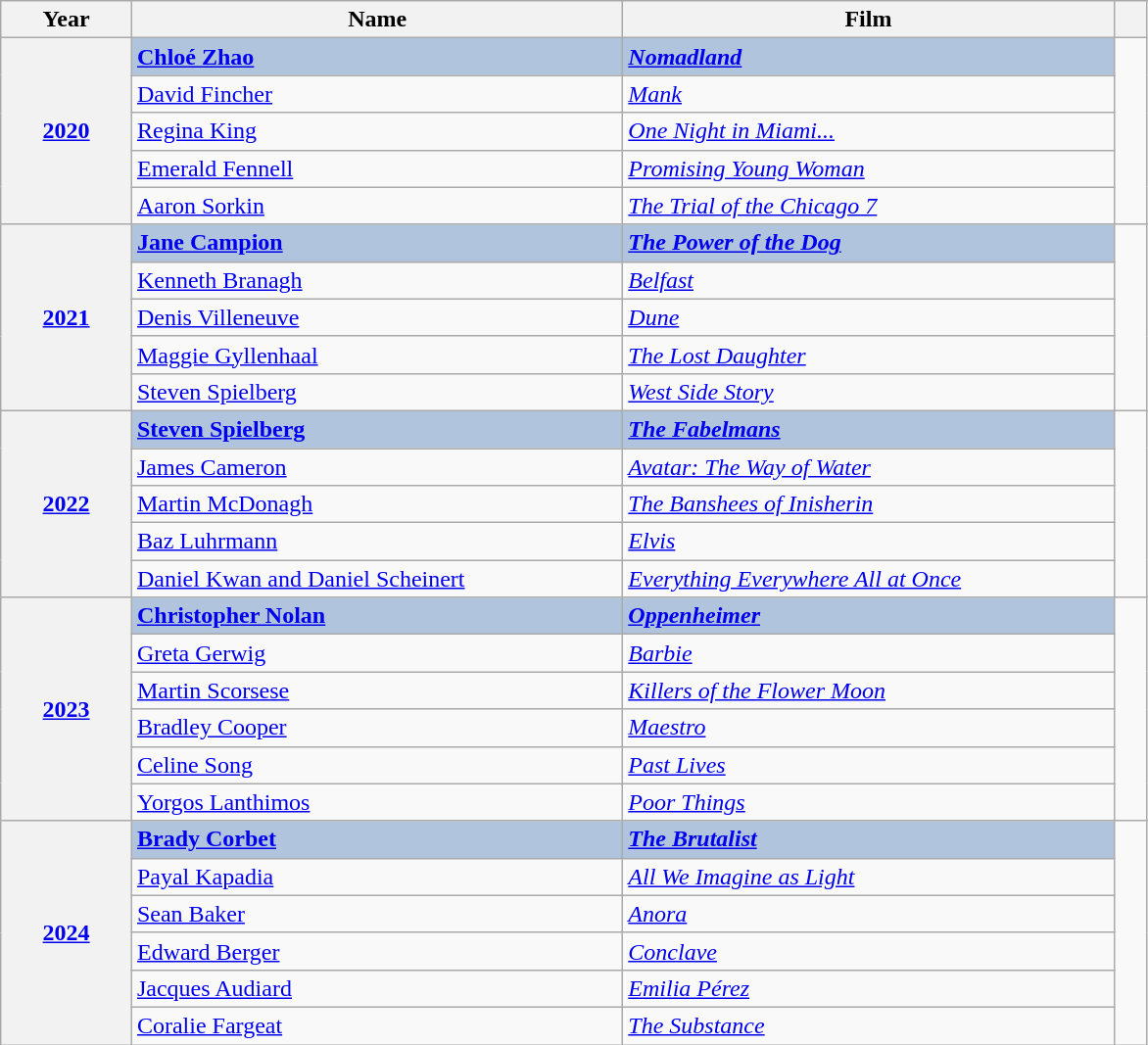<table class="wikitable sortable">
<tr>
<th scope="col" style="width:8%;">Year</th>
<th scope="col" style="width:30%;">Name</th>
<th scope="col" style="width:30%;">Film</th>
<th scope="col" style="width:2%;" class="unsortable"></th>
</tr>
<tr>
<th rowspan="5" style="text-align:center;"><a href='#'>2020</a></th>
<td style="background:#B0C4DE;"><strong><a href='#'>Chloé Zhao</a></strong></td>
<td style="background:#B0C4DE;"><strong><em><a href='#'>Nomadland</a></em></strong></td>
<td rowspan=5></td>
</tr>
<tr>
<td><a href='#'>David Fincher</a></td>
<td><em><a href='#'>Mank</a></em></td>
</tr>
<tr>
<td><a href='#'>Regina King</a></td>
<td><em><a href='#'>One Night in Miami...</a></em></td>
</tr>
<tr>
<td><a href='#'>Emerald Fennell</a></td>
<td><em><a href='#'>Promising Young Woman</a></em></td>
</tr>
<tr>
<td><a href='#'>Aaron Sorkin</a></td>
<td><em><a href='#'>The Trial of the Chicago 7</a></em></td>
</tr>
<tr>
<th rowspan="5" style="text-align:center;"><a href='#'>2021</a></th>
<td style="background:#B0C4DE;"><strong><a href='#'>Jane Campion</a></strong></td>
<td style="background:#B0C4DE;"><strong><em><a href='#'>The Power of the Dog</a></em></strong></td>
<td rowspan=5></td>
</tr>
<tr>
<td><a href='#'>Kenneth Branagh</a></td>
<td><em><a href='#'>Belfast</a></em></td>
</tr>
<tr>
<td><a href='#'>Denis Villeneuve</a></td>
<td><em><a href='#'>Dune</a></em></td>
</tr>
<tr>
<td><a href='#'>Maggie Gyllenhaal</a></td>
<td><em><a href='#'>The Lost Daughter</a></em></td>
</tr>
<tr>
<td><a href='#'>Steven Spielberg</a></td>
<td><em><a href='#'>West Side Story</a></em></td>
</tr>
<tr>
<th rowspan="5" style="text-align:center;"><a href='#'>2022</a></th>
<td style="background:#B0C4DE;"><strong><a href='#'>Steven Spielberg</a></strong></td>
<td style="background:#B0C4DE;"><strong><em><a href='#'>The Fabelmans</a></em></strong></td>
<td rowspan=5></td>
</tr>
<tr>
<td><a href='#'>James Cameron</a></td>
<td><em><a href='#'>Avatar: The Way of Water</a></em></td>
</tr>
<tr>
<td><a href='#'>Martin McDonagh</a></td>
<td><em><a href='#'>The Banshees of Inisherin</a></em></td>
</tr>
<tr>
<td><a href='#'>Baz Luhrmann</a></td>
<td><em><a href='#'>Elvis</a></em></td>
</tr>
<tr>
<td><a href='#'>Daniel Kwan and Daniel Scheinert</a></td>
<td><em><a href='#'>Everything Everywhere All at Once</a></em></td>
</tr>
<tr>
<th rowspan="6" style="text-align:center;"><a href='#'>2023</a></th>
<td style="background:#B0C4DE;"><strong><a href='#'>Christopher Nolan</a></strong></td>
<td style="background:#B0C4DE;"><strong><em><a href='#'><em>Oppenheimer</em></a></em></strong></td>
<td rowspan=6></td>
</tr>
<tr>
<td><a href='#'>Greta Gerwig</a></td>
<td><em><a href='#'>Barbie</a></em></td>
</tr>
<tr>
<td><a href='#'>Martin Scorsese</a></td>
<td><em><a href='#'>Killers of the Flower Moon</a></em></td>
</tr>
<tr>
<td><a href='#'>Bradley Cooper</a></td>
<td><em><a href='#'>Maestro</a></em></td>
</tr>
<tr>
<td><a href='#'>Celine Song</a></td>
<td><em><a href='#'>Past Lives</a></em></td>
</tr>
<tr>
<td><a href='#'>Yorgos Lanthimos</a></td>
<td><em><a href='#'>Poor Things</a></em></td>
</tr>
<tr>
<th rowspan="6"><a href='#'>2024</a></th>
<td style="background:#B0C4DE;"><strong><a href='#'>Brady Corbet</a></strong></td>
<td style="background:#B0C4DE;"><strong><em><a href='#'>The Brutalist</a></em></strong></td>
<td rowspan=6> <br></td>
</tr>
<tr>
<td><a href='#'>Payal Kapadia</a></td>
<td><em><a href='#'>All We Imagine as Light</a></em></td>
</tr>
<tr>
<td><a href='#'>Sean Baker</a></td>
<td><em><a href='#'>Anora</a></em></td>
</tr>
<tr>
<td><a href='#'>Edward Berger</a></td>
<td><em><a href='#'>Conclave</a></em></td>
</tr>
<tr>
<td><a href='#'>Jacques Audiard</a></td>
<td><em><a href='#'>Emilia Pérez</a></em></td>
</tr>
<tr>
<td><a href='#'>Coralie Fargeat</a></td>
<td><em><a href='#'>The Substance</a></em></td>
</tr>
</table>
